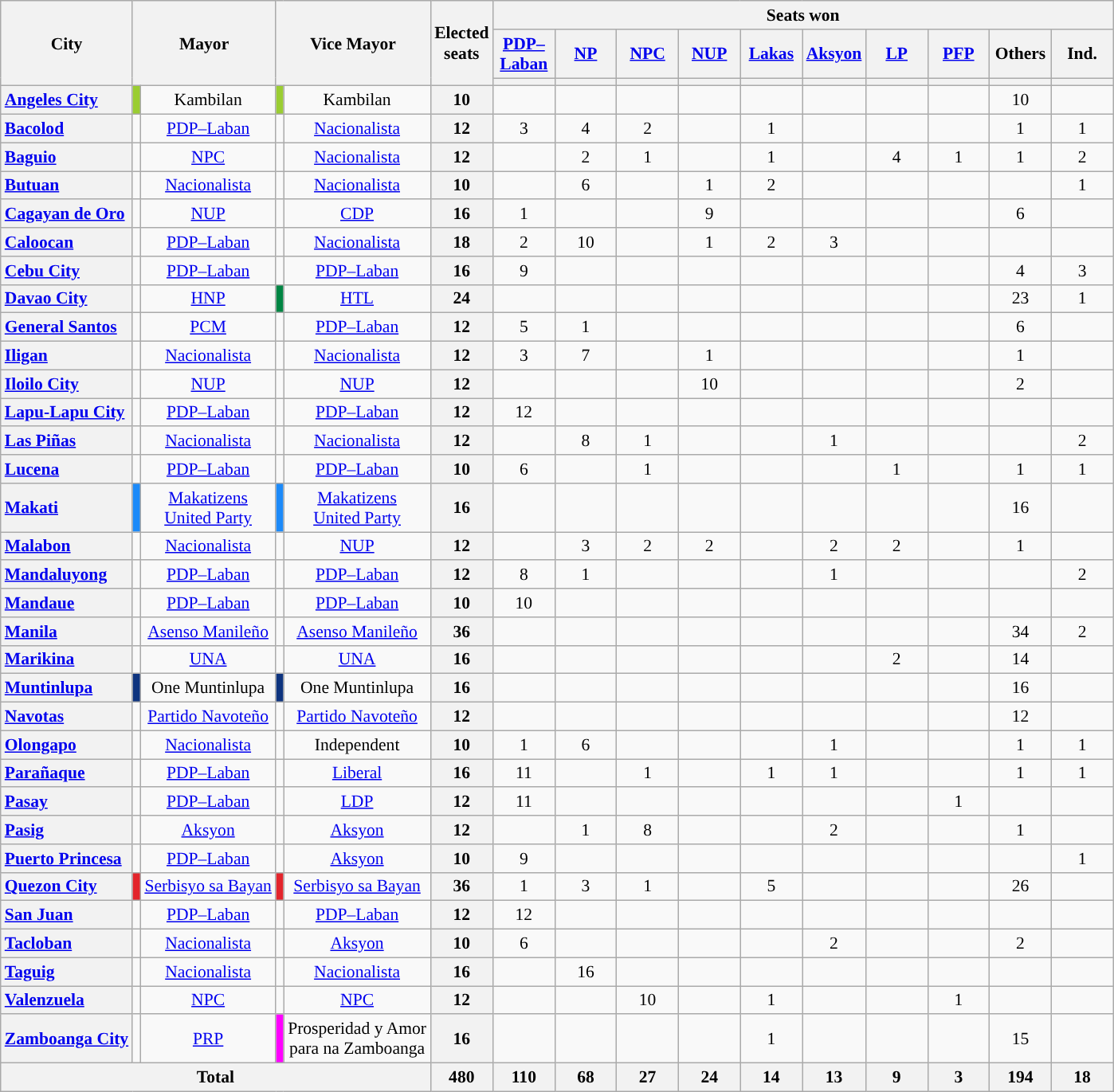<table class="wikitable" style="text-align:center; font-size: 0.9em;">
<tr>
<th rowspan="3">City</th>
<th colspan="2" rowspan="3" style="width:60px;">Mayor</th>
<th colspan="2" rowspan="3" style="width:60px;">Vice Mayor</th>
<th rowspan="3">Elected<br>seats</th>
<th colspan="10">Seats won</th>
</tr>
<tr>
<th class="unsortable" style="width:45px;"><a href='#'>PDP–Laban</a></th>
<th class="unsortable" style="width:45px;"><a href='#'>NP</a></th>
<th class="unsortable" style="width:45px;"><a href='#'>NPC</a></th>
<th class="unsortable" style="width:45px;"><a href='#'>NUP</a></th>
<th class="unsortable" style="width:45px;"><a href='#'>Lakas</a></th>
<th class="unsortable" style="width:45px;"><a href='#'>Aksyon</a></th>
<th class="unsortable" style="width:45px;"><a href='#'>LP</a></th>
<th class="unsortable" style="width:45px;"><a href='#'>PFP</a></th>
<th class="unsortable" style="width:45px;">Others</th>
<th class="unsortable" style="width:45px;">Ind.</th>
</tr>
<tr>
<th style="color:inherit;background:"></th>
<th style="color:inherit;background:"></th>
<th style="color:inherit;background:"></th>
<th style="color:inherit;background:"></th>
<th style="color:inherit;background:"></th>
<th style="color:inherit;background:"></th>
<th style="color:inherit;background:"></th>
<th style="color:inherit;background:"></th>
<th></th>
<th style="color:inherit;background:"></th>
</tr>
<tr>
<th style="text-align: left;"><a href='#'>Angeles City</a></th>
<td bgcolor="yellowgreen"></td>
<td>Kambilan</td>
<td bgcolor="yellowgreen"></td>
<td>Kambilan</td>
<th>10</th>
<td></td>
<td></td>
<td></td>
<td></td>
<td></td>
<td></td>
<td></td>
<td></td>
<td>10<em></em></td>
<td></td>
</tr>
<tr>
<th style="text-align: left;"><a href='#'>Bacolod</a></th>
<td style="color:inherit;background:"></td>
<td><a href='#'>PDP–Laban</a></td>
<td style="color:inherit;background:"></td>
<td><a href='#'>Nacionalista</a></td>
<th>12</th>
<td>3</td>
<td>4</td>
<td>2</td>
<td></td>
<td>1</td>
<td></td>
<td></td>
<td></td>
<td>1<em></em></td>
<td>1</td>
</tr>
<tr>
<th style="text-align: left;"><a href='#'>Baguio</a></th>
<td style="color:inherit;background:"></td>
<td><a href='#'>NPC</a></td>
<td style="color:inherit;background:"></td>
<td><a href='#'>Nacionalista</a></td>
<th>12</th>
<td></td>
<td>2</td>
<td>1</td>
<td></td>
<td>1</td>
<td></td>
<td>4</td>
<td>1</td>
<td>1<em></em></td>
<td>2</td>
</tr>
<tr>
<th style="text-align: left;"><a href='#'>Butuan</a></th>
<td style="color:inherit;background:"></td>
<td><a href='#'>Nacionalista</a></td>
<td style="color:inherit;background:"></td>
<td><a href='#'>Nacionalista</a></td>
<th>10</th>
<td></td>
<td>6</td>
<td></td>
<td>1</td>
<td>2</td>
<td></td>
<td></td>
<td></td>
<td></td>
<td>1</td>
</tr>
<tr>
<th style="text-align: left;"><a href='#'>Cagayan de Oro</a></th>
<td style="color:inherit;background:"></td>
<td><a href='#'>NUP</a></td>
<td style="color:inherit;background:"></td>
<td><a href='#'>CDP</a></td>
<th>16</th>
<td>1</td>
<td></td>
<td></td>
<td>9</td>
<td></td>
<td></td>
<td></td>
<td></td>
<td>6<em></em></td>
<td></td>
</tr>
<tr>
<th style="text-align: left;"><a href='#'>Caloocan</a></th>
<td style="color:inherit;background:"></td>
<td><a href='#'>PDP–Laban</a></td>
<td style="color:inherit;background:"></td>
<td><a href='#'>Nacionalista</a></td>
<th>18</th>
<td>2</td>
<td>10</td>
<td></td>
<td>1</td>
<td>2</td>
<td>3</td>
<td></td>
<td></td>
<td></td>
<td></td>
</tr>
<tr>
<th style="text-align: left;"><a href='#'>Cebu City</a></th>
<td style="color:inherit;background:"></td>
<td><a href='#'>PDP–Laban</a></td>
<td style="color:inherit;background:"></td>
<td><a href='#'>PDP–Laban</a></td>
<th>16</th>
<td>9</td>
<td></td>
<td></td>
<td></td>
<td></td>
<td></td>
<td></td>
<td></td>
<td>4<em></em></td>
<td>3</td>
</tr>
<tr>
<th style="text-align: left;"><a href='#'>Davao City</a></th>
<td style="color:inherit;background:"></td>
<td><a href='#'>HNP</a></td>
<td style="color:inherit;background:#008543"></td>
<td><a href='#'>HTL</a></td>
<th>24</th>
<td></td>
<td></td>
<td></td>
<td></td>
<td></td>
<td></td>
<td></td>
<td></td>
<td>23<em></em></td>
<td>1</td>
</tr>
<tr>
<th style="text-align: left;"><a href='#'>General Santos</a></th>
<td style="color:inherit;background:"></td>
<td><a href='#'>PCM</a></td>
<td style="color:inherit;background:"></td>
<td><a href='#'>PDP–Laban</a></td>
<th>12</th>
<td>5</td>
<td>1</td>
<td></td>
<td></td>
<td></td>
<td></td>
<td></td>
<td></td>
<td>6<em></em></td>
<td></td>
</tr>
<tr>
<th style="text-align: left;"><a href='#'>Iligan</a></th>
<td style="color:inherit;background:"></td>
<td><a href='#'>Nacionalista</a></td>
<td style="color:inherit;background:"></td>
<td><a href='#'>Nacionalista</a></td>
<th>12</th>
<td>3</td>
<td>7</td>
<td></td>
<td>1</td>
<td></td>
<td></td>
<td></td>
<td></td>
<td>1<em></em></td>
<td></td>
</tr>
<tr>
<th style="text-align: left;"><a href='#'>Iloilo City</a></th>
<td style="color:inherit;background:"></td>
<td><a href='#'>NUP</a></td>
<td style="color:inherit;background:"></td>
<td><a href='#'>NUP</a></td>
<th>12</th>
<td></td>
<td></td>
<td></td>
<td>10</td>
<td></td>
<td></td>
<td></td>
<td></td>
<td>2<em></em></td>
<td></td>
</tr>
<tr>
<th style="text-align: left;"><a href='#'>Lapu-Lapu City</a></th>
<td style="color:inherit;background:"></td>
<td><a href='#'>PDP–Laban</a></td>
<td style="color:inherit;background:"></td>
<td><a href='#'>PDP–Laban</a></td>
<th>12</th>
<td>12</td>
<td></td>
<td></td>
<td></td>
<td></td>
<td></td>
<td></td>
<td></td>
<td></td>
<td></td>
</tr>
<tr>
<th style="text-align: left;"><a href='#'>Las Piñas</a></th>
<td style="color:inherit;background:"></td>
<td><a href='#'>Nacionalista</a></td>
<td style="color:inherit;background:"></td>
<td><a href='#'>Nacionalista</a></td>
<th>12</th>
<td></td>
<td>8</td>
<td>1</td>
<td></td>
<td></td>
<td>1</td>
<td></td>
<td></td>
<td></td>
<td>2</td>
</tr>
<tr>
<th style="text-align: left;"><a href='#'>Lucena</a></th>
<td style="color:inherit;background:"></td>
<td><a href='#'>PDP–Laban</a></td>
<td style="color:inherit;background:"></td>
<td><a href='#'>PDP–Laban</a></td>
<th>10</th>
<td>6</td>
<td></td>
<td>1</td>
<td></td>
<td></td>
<td></td>
<td>1</td>
<td></td>
<td>1<em></em></td>
<td>1</td>
</tr>
<tr>
<th style="text-align: left;"><a href='#'>Makati</a></th>
<td style="color:inherit;background:#1c8af9"></td>
<td><a href='#'>Makatizens<br>United Party</a></td>
<td style="color:inherit;background:#1c8af9"></td>
<td><a href='#'>Makatizens<br>United Party</a></td>
<th>16</th>
<td></td>
<td></td>
<td></td>
<td></td>
<td></td>
<td></td>
<td></td>
<td></td>
<td>16<em></em></td>
<td></td>
</tr>
<tr>
<th style="text-align: left;"><a href='#'>Malabon</a></th>
<td style="color:inherit;background:"></td>
<td><a href='#'>Nacionalista</a></td>
<td style="color:inherit;background:"></td>
<td><a href='#'>NUP</a></td>
<th>12</th>
<td></td>
<td>3</td>
<td>2</td>
<td>2</td>
<td></td>
<td>2</td>
<td>2</td>
<td></td>
<td>1<em></em></td>
<td></td>
</tr>
<tr>
<th style="text-align: left;"><a href='#'>Mandaluyong</a></th>
<td style="color:inherit;background:"></td>
<td><a href='#'>PDP–Laban</a></td>
<td style="color:inherit;background:"></td>
<td><a href='#'>PDP–Laban</a></td>
<th>12</th>
<td>8</td>
<td>1</td>
<td></td>
<td></td>
<td></td>
<td>1</td>
<td></td>
<td></td>
<td></td>
<td>2</td>
</tr>
<tr>
<th style="text-align: left;"><a href='#'>Mandaue</a></th>
<td style="color:inherit;background:"></td>
<td><a href='#'>PDP–Laban</a></td>
<td style="color:inherit;background:"></td>
<td><a href='#'>PDP–Laban</a></td>
<th>10</th>
<td>10</td>
<td></td>
<td></td>
<td></td>
<td></td>
<td></td>
<td></td>
<td></td>
<td></td>
<td></td>
</tr>
<tr>
<th style="text-align: left;"><a href='#'>Manila</a></th>
<td style="color:inherit;background:"></td>
<td><a href='#'>Asenso Manileño</a></td>
<td style="color:inherit;background:"></td>
<td><a href='#'>Asenso Manileño</a></td>
<th>36</th>
<td></td>
<td></td>
<td></td>
<td></td>
<td></td>
<td></td>
<td></td>
<td></td>
<td>34<em></em></td>
<td>2</td>
</tr>
<tr>
<th style="text-align: left;"><a href='#'>Marikina</a></th>
<td style="color:inherit;background:"></td>
<td><a href='#'>UNA</a></td>
<td style="color:inherit;background:"></td>
<td><a href='#'>UNA</a></td>
<th>16</th>
<td></td>
<td></td>
<td></td>
<td></td>
<td></td>
<td></td>
<td>2</td>
<td></td>
<td>14<em></em></td>
<td></td>
</tr>
<tr>
<th style="text-align: left;"><a href='#'>Muntinlupa</a></th>
<td style="color:inherit;background:#0e347f"></td>
<td>One Muntinlupa</td>
<td style="color:inherit;background:#0e347f"></td>
<td>One Muntinlupa</td>
<th>16</th>
<td></td>
<td></td>
<td></td>
<td></td>
<td></td>
<td></td>
<td></td>
<td></td>
<td>16<em></em></td>
<td></td>
</tr>
<tr>
<th style="text-align: left;"><a href='#'>Navotas</a></th>
<td style="color:inherit;background:"></td>
<td><a href='#'>Partido Navoteño</a></td>
<td style="color:inherit;background:"></td>
<td><a href='#'>Partido Navoteño</a></td>
<th>12</th>
<td></td>
<td></td>
<td></td>
<td></td>
<td></td>
<td></td>
<td></td>
<td></td>
<td>12<em></em></td>
<td></td>
</tr>
<tr>
<th style="text-align: left;"><a href='#'>Olongapo</a></th>
<td style="color:inherit;background:"></td>
<td><a href='#'>Nacionalista</a></td>
<td style="color:inherit;background:"></td>
<td>Independent</td>
<th>10</th>
<td>1</td>
<td>6</td>
<td></td>
<td></td>
<td></td>
<td>1</td>
<td></td>
<td></td>
<td>1<em></em></td>
<td>1</td>
</tr>
<tr>
<th style="text-align: left;"><a href='#'>Parañaque</a></th>
<td style="color:inherit;background:"></td>
<td><a href='#'>PDP–Laban</a></td>
<td style="color:inherit;background:"></td>
<td><a href='#'>Liberal</a></td>
<th>16</th>
<td>11</td>
<td></td>
<td>1</td>
<td></td>
<td>1</td>
<td>1</td>
<td></td>
<td></td>
<td>1<em></em></td>
<td>1</td>
</tr>
<tr>
<th style="text-align: left;"><a href='#'>Pasay</a></th>
<td style="color:inherit;background:"></td>
<td><a href='#'>PDP–Laban</a></td>
<td style="color:inherit;background:"></td>
<td><a href='#'>LDP</a></td>
<th>12</th>
<td>11</td>
<td></td>
<td></td>
<td></td>
<td></td>
<td></td>
<td></td>
<td>1</td>
<td></td>
<td></td>
</tr>
<tr>
<th style="text-align: left;"><a href='#'>Pasig</a></th>
<td style="color:inherit;background:"></td>
<td><a href='#'>Aksyon</a></td>
<td style="color:inherit;background:"></td>
<td><a href='#'>Aksyon</a></td>
<th>12</th>
<td></td>
<td>1</td>
<td>8</td>
<td></td>
<td></td>
<td>2</td>
<td></td>
<td></td>
<td>1<em></em></td>
<td></td>
</tr>
<tr>
<th style="text-align: left;"><a href='#'>Puerto Princesa</a></th>
<td style="color:inherit;background:"></td>
<td><a href='#'>PDP–Laban</a></td>
<td style="color:inherit;background:"></td>
<td><a href='#'>Aksyon</a></td>
<th>10</th>
<td>9</td>
<td></td>
<td></td>
<td></td>
<td></td>
<td></td>
<td></td>
<td></td>
<td></td>
<td>1</td>
</tr>
<tr>
<th style="text-align: left;"><a href='#'>Quezon City</a></th>
<td style="color:inherit;background:#E3242B"></td>
<td><a href='#'>Serbisyo sa Bayan</a></td>
<td style="color:inherit; background:#E3242B"></td>
<td><a href='#'>Serbisyo sa Bayan</a></td>
<th>36</th>
<td>1</td>
<td>3</td>
<td>1</td>
<td></td>
<td>5</td>
<td></td>
<td></td>
<td></td>
<td>26<em></em></td>
<td></td>
</tr>
<tr>
<th style="text-align: left;"><a href='#'>San Juan</a></th>
<td style="color:inherit;background:"></td>
<td><a href='#'>PDP–Laban</a></td>
<td style="color:inherit;background:"></td>
<td><a href='#'>PDP–Laban</a></td>
<th>12</th>
<td>12</td>
<td></td>
<td></td>
<td></td>
<td></td>
<td></td>
<td></td>
<td></td>
<td></td>
<td></td>
</tr>
<tr>
<th style="text-align: left;"><a href='#'>Tacloban</a></th>
<td style="color:inherit;background:"></td>
<td><a href='#'>Nacionalista</a></td>
<td style="color:inherit;background:"></td>
<td><a href='#'>Aksyon</a></td>
<th>10</th>
<td>6</td>
<td></td>
<td></td>
<td></td>
<td></td>
<td>2</td>
<td></td>
<td></td>
<td>2<em></em></td>
<td></td>
</tr>
<tr>
<th style="text-align: left;"><a href='#'>Taguig</a></th>
<td style="color:inherit;background:"></td>
<td><a href='#'>Nacionalista</a></td>
<td style="color:inherit;background:"></td>
<td><a href='#'>Nacionalista</a></td>
<th>16</th>
<td></td>
<td>16</td>
<td></td>
<td></td>
<td></td>
<td></td>
<td></td>
<td></td>
<td></td>
<td></td>
</tr>
<tr>
<th style="text-align: left;"><a href='#'>Valenzuela</a></th>
<td style="color:inherit;background:"></td>
<td><a href='#'>NPC</a></td>
<td style="color:inherit;background:"></td>
<td><a href='#'>NPC</a></td>
<th>12</th>
<td></td>
<td></td>
<td>10</td>
<td></td>
<td>1</td>
<td></td>
<td></td>
<td>1</td>
<td></td>
<td></td>
</tr>
<tr>
<th style="text-align: left;"><a href='#'>Zamboanga City</a></th>
<td style="color:inherit;background:"></td>
<td><a href='#'>PRP</a></td>
<td bgcolor=magenta></td>
<td>Prosperidad y Amor<br>para na Zamboanga</td>
<th>16</th>
<td></td>
<td></td>
<td></td>
<td></td>
<td>1</td>
<td></td>
<td></td>
<td></td>
<td>15<em></em></td>
<td></td>
</tr>
<tr>
<th colspan="5">Total</th>
<th>480</th>
<th>110</th>
<th>68</th>
<th>27</th>
<th>24</th>
<th>14</th>
<th>13</th>
<th>9</th>
<th>3</th>
<th>194</th>
<th>18</th>
</tr>
</table>
